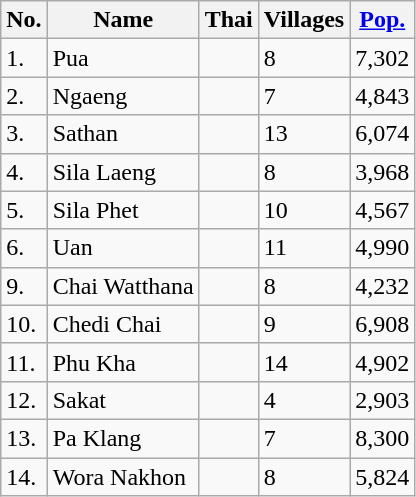<table class="wikitable sortable">
<tr>
<th>No.</th>
<th>Name</th>
<th>Thai</th>
<th>Villages</th>
<th><a href='#'>Pop.</a></th>
</tr>
<tr>
<td>1.</td>
<td>Pua</td>
<td></td>
<td>8</td>
<td>7,302</td>
</tr>
<tr>
<td>2.</td>
<td>Ngaeng</td>
<td></td>
<td>7</td>
<td>4,843</td>
</tr>
<tr>
<td>3.</td>
<td>Sathan</td>
<td></td>
<td>13</td>
<td>6,074</td>
</tr>
<tr>
<td>4.</td>
<td>Sila Laeng</td>
<td></td>
<td>8</td>
<td>3,968</td>
</tr>
<tr>
<td>5.</td>
<td>Sila Phet</td>
<td></td>
<td>10</td>
<td>4,567</td>
</tr>
<tr>
<td>6.</td>
<td>Uan</td>
<td></td>
<td>11</td>
<td>4,990</td>
</tr>
<tr>
<td>9.</td>
<td>Chai Watthana</td>
<td></td>
<td>8</td>
<td>4,232</td>
</tr>
<tr>
<td>10.</td>
<td>Chedi Chai</td>
<td></td>
<td>9</td>
<td>6,908</td>
</tr>
<tr>
<td>11.</td>
<td>Phu Kha</td>
<td></td>
<td>14</td>
<td>4,902</td>
</tr>
<tr>
<td>12.</td>
<td>Sakat</td>
<td></td>
<td>4</td>
<td>2,903</td>
</tr>
<tr>
<td>13.</td>
<td>Pa Klang</td>
<td></td>
<td>7</td>
<td>8,300</td>
</tr>
<tr>
<td>14.</td>
<td>Wora Nakhon</td>
<td></td>
<td>8</td>
<td>5,824</td>
</tr>
</table>
